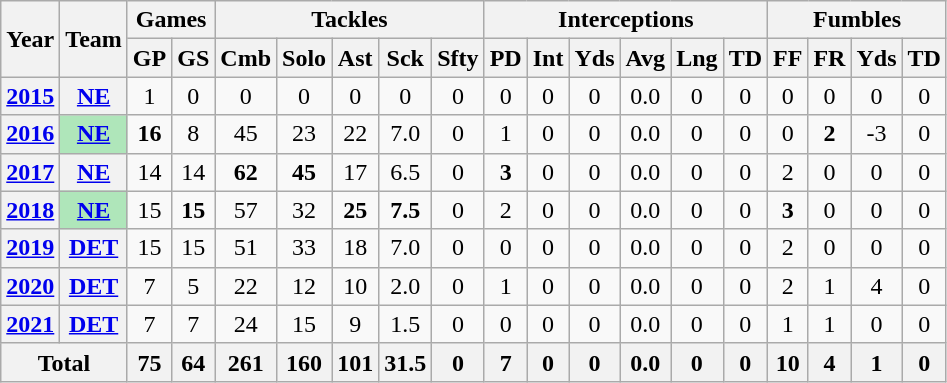<table class= "wikitable" style="text-align:center;">
<tr>
<th rowspan="2">Year</th>
<th rowspan="2">Team</th>
<th colspan="2">Games</th>
<th colspan="5">Tackles</th>
<th colspan="6">Interceptions</th>
<th colspan="4">Fumbles</th>
</tr>
<tr>
<th>GP</th>
<th>GS</th>
<th>Cmb</th>
<th>Solo</th>
<th>Ast</th>
<th>Sck</th>
<th>Sfty</th>
<th>PD</th>
<th>Int</th>
<th>Yds</th>
<th>Avg</th>
<th>Lng</th>
<th>TD</th>
<th>FF</th>
<th>FR</th>
<th>Yds</th>
<th>TD</th>
</tr>
<tr>
<th><a href='#'>2015</a></th>
<th><a href='#'>NE</a></th>
<td>1</td>
<td>0</td>
<td>0</td>
<td>0</td>
<td>0</td>
<td>0</td>
<td>0</td>
<td>0</td>
<td>0</td>
<td>0</td>
<td>0.0</td>
<td>0</td>
<td>0</td>
<td>0</td>
<td>0</td>
<td>0</td>
<td>0</td>
</tr>
<tr>
<th><a href='#'>2016</a></th>
<th style="background:#afe6ba;"><a href='#'>NE</a></th>
<td><strong>16</strong></td>
<td>8</td>
<td>45</td>
<td>23</td>
<td>22</td>
<td>7.0</td>
<td>0</td>
<td>1</td>
<td>0</td>
<td>0</td>
<td>0.0</td>
<td>0</td>
<td>0</td>
<td>0</td>
<td><strong>2</strong></td>
<td>-3</td>
<td>0</td>
</tr>
<tr>
<th><a href='#'>2017</a></th>
<th><a href='#'>NE</a></th>
<td>14</td>
<td>14</td>
<td><strong>62</strong></td>
<td><strong>45</strong></td>
<td>17</td>
<td>6.5</td>
<td>0</td>
<td><strong>3</strong></td>
<td>0</td>
<td>0</td>
<td>0.0</td>
<td>0</td>
<td>0</td>
<td>2</td>
<td>0</td>
<td>0</td>
<td>0</td>
</tr>
<tr>
<th><a href='#'>2018</a></th>
<th style="background:#afe6ba;"><a href='#'>NE</a></th>
<td>15</td>
<td><strong>15</strong></td>
<td>57</td>
<td>32</td>
<td><strong>25</strong></td>
<td><strong>7.5</strong></td>
<td>0</td>
<td>2</td>
<td>0</td>
<td>0</td>
<td>0.0</td>
<td>0</td>
<td>0</td>
<td><strong>3</strong></td>
<td>0</td>
<td>0</td>
<td>0</td>
</tr>
<tr>
<th><a href='#'>2019</a></th>
<th><a href='#'>DET</a></th>
<td>15</td>
<td>15</td>
<td>51</td>
<td>33</td>
<td>18</td>
<td>7.0</td>
<td>0</td>
<td>0</td>
<td>0</td>
<td>0</td>
<td>0.0</td>
<td>0</td>
<td>0</td>
<td>2</td>
<td>0</td>
<td>0</td>
<td>0</td>
</tr>
<tr>
<th><a href='#'>2020</a></th>
<th><a href='#'>DET</a></th>
<td>7</td>
<td>5</td>
<td>22</td>
<td>12</td>
<td>10</td>
<td>2.0</td>
<td>0</td>
<td>1</td>
<td>0</td>
<td>0</td>
<td>0.0</td>
<td>0</td>
<td>0</td>
<td>2</td>
<td>1</td>
<td>4</td>
<td>0</td>
</tr>
<tr>
<th><a href='#'>2021</a></th>
<th><a href='#'>DET</a></th>
<td>7</td>
<td>7</td>
<td>24</td>
<td>15</td>
<td>9</td>
<td>1.5</td>
<td>0</td>
<td>0</td>
<td>0</td>
<td>0</td>
<td>0.0</td>
<td>0</td>
<td>0</td>
<td>1</td>
<td>1</td>
<td>0</td>
<td>0</td>
</tr>
<tr>
<th colspan="2">Total</th>
<th>75</th>
<th>64</th>
<th>261</th>
<th>160</th>
<th>101</th>
<th>31.5</th>
<th>0</th>
<th>7</th>
<th>0</th>
<th>0</th>
<th>0.0</th>
<th>0</th>
<th>0</th>
<th>10</th>
<th>4</th>
<th>1</th>
<th>0</th>
</tr>
</table>
